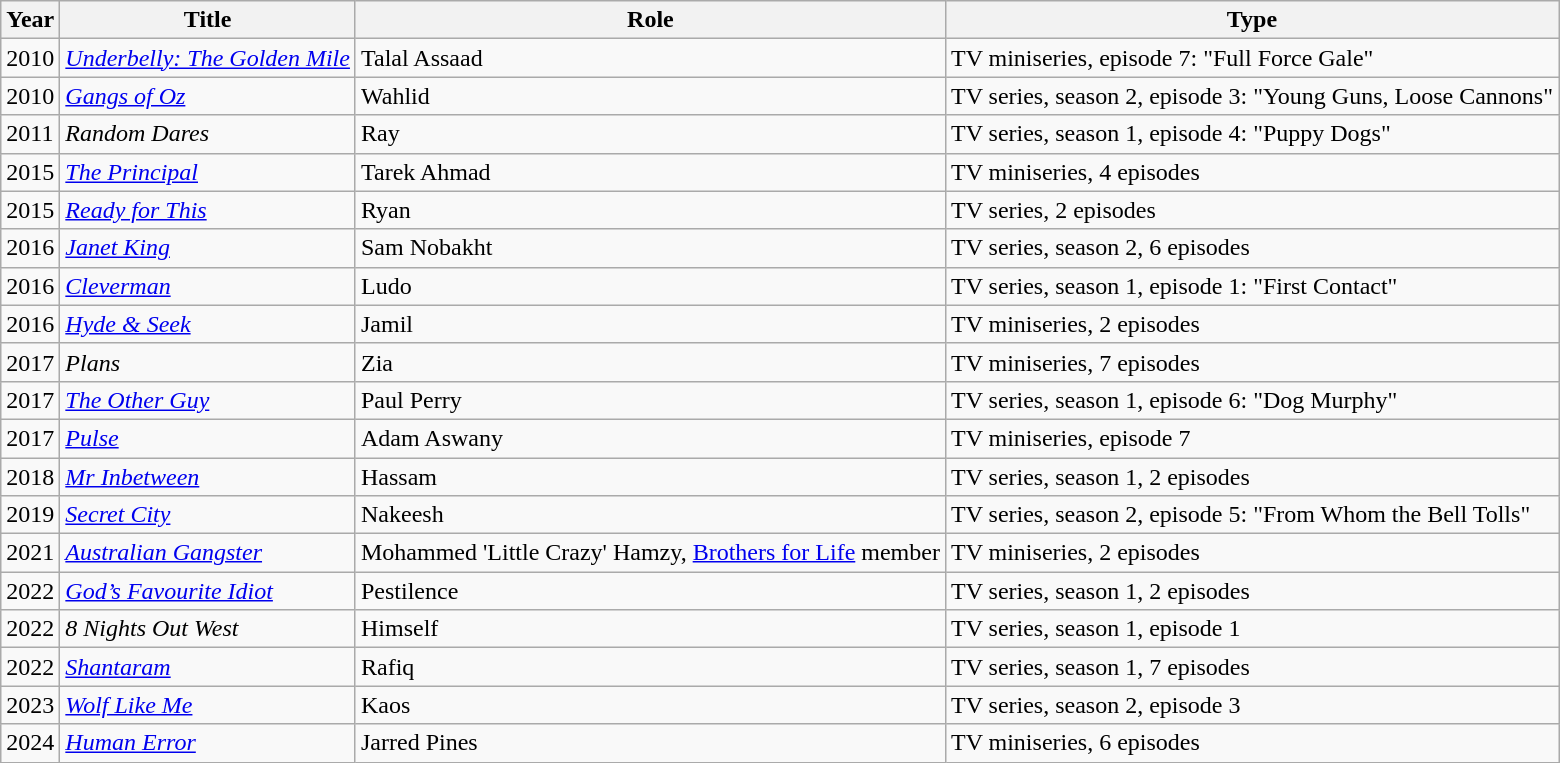<table class="wikitable">
<tr>
<th>Year</th>
<th>Title</th>
<th>Role</th>
<th>Type</th>
</tr>
<tr>
<td>2010</td>
<td><em><a href='#'>Underbelly: The Golden Mile</a></em></td>
<td>Talal Assaad</td>
<td>TV miniseries, episode 7: "Full Force Gale"</td>
</tr>
<tr>
<td>2010</td>
<td><em><a href='#'>Gangs of Oz</a></em></td>
<td>Wahlid</td>
<td>TV series, season 2, episode 3: "Young Guns, Loose Cannons"</td>
</tr>
<tr>
<td>2011</td>
<td><em>Random Dares</em></td>
<td>Ray</td>
<td>TV series, season 1, episode 4: "Puppy Dogs"</td>
</tr>
<tr>
<td>2015</td>
<td><em><a href='#'>The Principal</a></em></td>
<td>Tarek Ahmad</td>
<td>TV miniseries, 4 episodes</td>
</tr>
<tr>
<td>2015</td>
<td><em><a href='#'>Ready for This</a></em></td>
<td>Ryan</td>
<td>TV series, 2 episodes</td>
</tr>
<tr>
<td>2016</td>
<td><em><a href='#'>Janet King</a></em></td>
<td>Sam Nobakht</td>
<td>TV series, season 2, 6 episodes</td>
</tr>
<tr>
<td>2016</td>
<td><em><a href='#'>Cleverman</a></em></td>
<td>Ludo</td>
<td>TV series, season 1, episode 1: "First Contact"</td>
</tr>
<tr>
<td>2016</td>
<td><em><a href='#'>Hyde & Seek</a></em></td>
<td>Jamil</td>
<td>TV miniseries, 2 episodes</td>
</tr>
<tr>
<td>2017</td>
<td><em>Plans</em></td>
<td>Zia</td>
<td>TV miniseries, 7 episodes</td>
</tr>
<tr>
<td>2017</td>
<td><em><a href='#'>The Other Guy</a></em></td>
<td>Paul Perry</td>
<td>TV series, season 1, episode 6: "Dog Murphy"</td>
</tr>
<tr>
<td>2017</td>
<td><em><a href='#'>Pulse</a></em></td>
<td>Adam Aswany</td>
<td>TV miniseries, episode 7</td>
</tr>
<tr>
<td>2018</td>
<td><em><a href='#'>Mr Inbetween</a></em></td>
<td>Hassam</td>
<td>TV series,  season 1, 2 episodes</td>
</tr>
<tr>
<td>2019</td>
<td><em><a href='#'>Secret City</a></em></td>
<td>Nakeesh</td>
<td>TV series, season 2, episode 5: "From Whom the Bell Tolls"</td>
</tr>
<tr>
<td>2021</td>
<td><em><a href='#'>Australian Gangster</a></em></td>
<td>Mohammed 'Little Crazy' Hamzy, <a href='#'>Brothers for Life</a> member</td>
<td>TV miniseries, 2 episodes</td>
</tr>
<tr>
<td>2022</td>
<td><em><a href='#'>God’s Favourite Idiot</a></em></td>
<td>Pestilence</td>
<td>TV series, season 1, 2 episodes</td>
</tr>
<tr>
<td>2022</td>
<td><em>8 Nights Out West</em></td>
<td>Himself</td>
<td>TV series, season 1, episode 1</td>
</tr>
<tr>
<td>2022</td>
<td><em><a href='#'>Shantaram</a></em></td>
<td>Rafiq</td>
<td>TV series, season 1, 7 episodes </td>
</tr>
<tr>
<td>2023</td>
<td><em><a href='#'>Wolf Like Me</a></em></td>
<td>Kaos</td>
<td>TV series, season 2, episode 3</td>
</tr>
<tr>
<td>2024</td>
<td><em><a href='#'>Human Error</a></em></td>
<td>Jarred Pines</td>
<td>TV miniseries, 6 episodes</td>
</tr>
</table>
